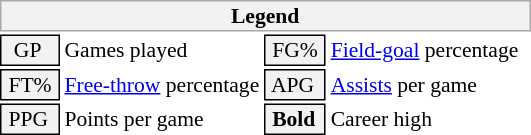<table class="toccolours" style="font-size: 90%; white-space: nowrap;">
<tr>
<th colspan="6" style="background:#f2f2f2; border:1px solid #aaa;">Legend</th>
</tr>
<tr>
<td style="background:#f2f2f2; border:1px solid black;">  GP</td>
<td>Games played</td>
<td style="background:#f2f2f2; border:1px solid black;"> FG% </td>
<td style="padding-right: 8px"><a href='#'>Field-goal</a> percentage</td>
</tr>
<tr>
<td style="background:#f2f2f2; border:1px solid black;"> FT% </td>
<td><a href='#'>Free-throw</a> percentage</td>
<td style="background:#f2f2f2; border:1px solid black;"> APG </td>
<td><a href='#'>Assists</a> per game</td>
</tr>
<tr>
<td style="background:#f2f2f2; border:1px solid black;"> PPG </td>
<td>Points per game</td>
<td style="background-color: #F2F2F2; border: 1px solid black"> <strong>Bold</strong> </td>
<td>Career high</td>
</tr>
<tr>
</tr>
</table>
